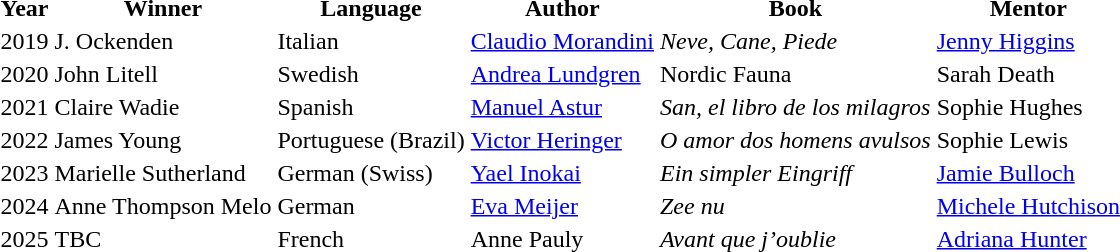<table>
<tr>
<th>Year</th>
<th>Winner</th>
<th>Language</th>
<th>Author</th>
<th>Book</th>
<th>Mentor</th>
</tr>
<tr>
<td>2019</td>
<td>J. Ockenden</td>
<td>Italian</td>
<td><a href='#'>Claudio Morandini</a></td>
<td><em>Neve, Cane, Piede</em></td>
<td><a href='#'>Jenny Higgins</a></td>
</tr>
<tr>
<td>2020</td>
<td>John Litell</td>
<td>Swedish</td>
<td><a href='#'>Andrea Lundgren</a></td>
<td>Nordic Fauna</td>
<td>Sarah Death</td>
</tr>
<tr>
<td>2021</td>
<td>Claire Wadie</td>
<td>Spanish</td>
<td><a href='#'>Manuel Astur</a></td>
<td><em>San, el libro de los milagros</em></td>
<td>Sophie Hughes</td>
</tr>
<tr>
<td>2022</td>
<td>James Young</td>
<td>Portuguese (Brazil)</td>
<td><a href='#'>Victor Heringer</a></td>
<td><em>O amor dos homens avulsos</em></td>
<td>Sophie Lewis</td>
</tr>
<tr>
<td>2023</td>
<td>Marielle Sutherland</td>
<td>German (Swiss)</td>
<td><a href='#'>Yael Inokai</a></td>
<td><em>Ein simpler Eingriff</em></td>
<td><a href='#'>Jamie Bulloch</a></td>
</tr>
<tr>
<td>2024</td>
<td>Anne Thompson Melo</td>
<td>German</td>
<td><a href='#'>Eva Meijer</a></td>
<td><em>Zee nu</em></td>
<td><a href='#'>Michele Hutchison</a></td>
</tr>
<tr>
<td>2025</td>
<td>TBC</td>
<td>French</td>
<td>Anne Pauly</td>
<td><em>Avant que j’oublie</em></td>
<td><a href='#'>Adriana Hunter</a></td>
</tr>
<tr>
</tr>
</table>
